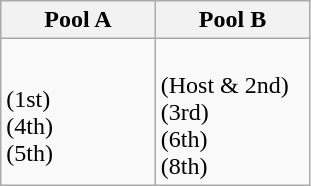<table class="wikitable">
<tr>
<th width=45%>Pool A</th>
<th width=45%>Pool B</th>
</tr>
<tr>
<td><br> (1st)<br>
 (4th)<br>
 (5th)<br>
</td>
<td><br> (Host & 2nd)<br>
 (3rd)<br>
 (6th)<br>
 (8th)</td>
</tr>
</table>
